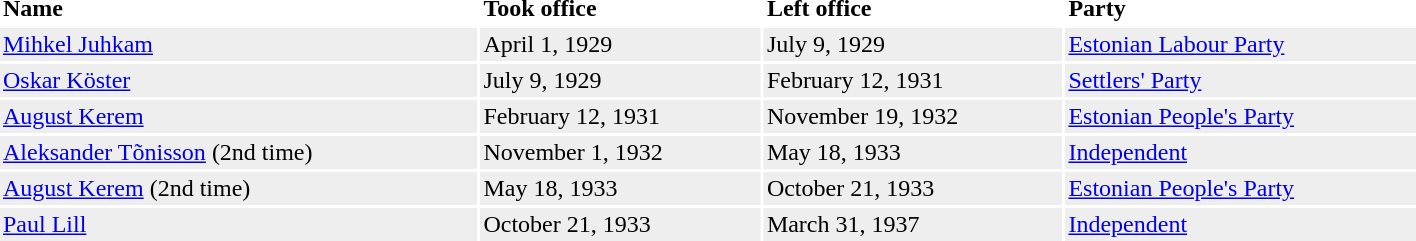<table border=0 cellpadding=2 cellspacing=2 width=75%>
<tr>
<td><strong>Name</strong></td>
<td><strong>Took office</strong></td>
<td><strong>Left office</strong></td>
<td><strong>Party</strong></td>
</tr>
<tr bgcolor=#EEEEEE>
<td><a href='#'>Mihkel Juhkam</a></td>
<td>April 1, 1929</td>
<td>July 9, 1929</td>
<td><a href='#'>Estonian Labour Party</a></td>
</tr>
<tr bgcolor=#EEEEEE>
<td><a href='#'>Oskar Köster</a></td>
<td>July 9, 1929</td>
<td>February 12, 1931</td>
<td><a href='#'>Settlers' Party</a></td>
</tr>
<tr bgcolor=#EEEEEE>
<td><a href='#'>August Kerem</a></td>
<td>February 12, 1931</td>
<td>November 19, 1932</td>
<td><a href='#'>Estonian People's Party</a></td>
</tr>
<tr bgcolor=#EEEEEE>
<td><a href='#'>Aleksander Tõnisson</a> (2nd time)</td>
<td>November 1, 1932</td>
<td>May 18, 1933</td>
<td><a href='#'>Independent</a></td>
</tr>
<tr bgcolor=#EEEEEE>
<td><a href='#'>August Kerem</a> (2nd time)</td>
<td>May 18, 1933</td>
<td>October 21, 1933</td>
<td><a href='#'>Estonian People's Party</a></td>
</tr>
<tr bgcolor=#EEEEEE>
<td><a href='#'>Paul Lill</a></td>
<td>October 21, 1933</td>
<td>March 31, 1937</td>
<td><a href='#'>Independent</a></td>
</tr>
</table>
